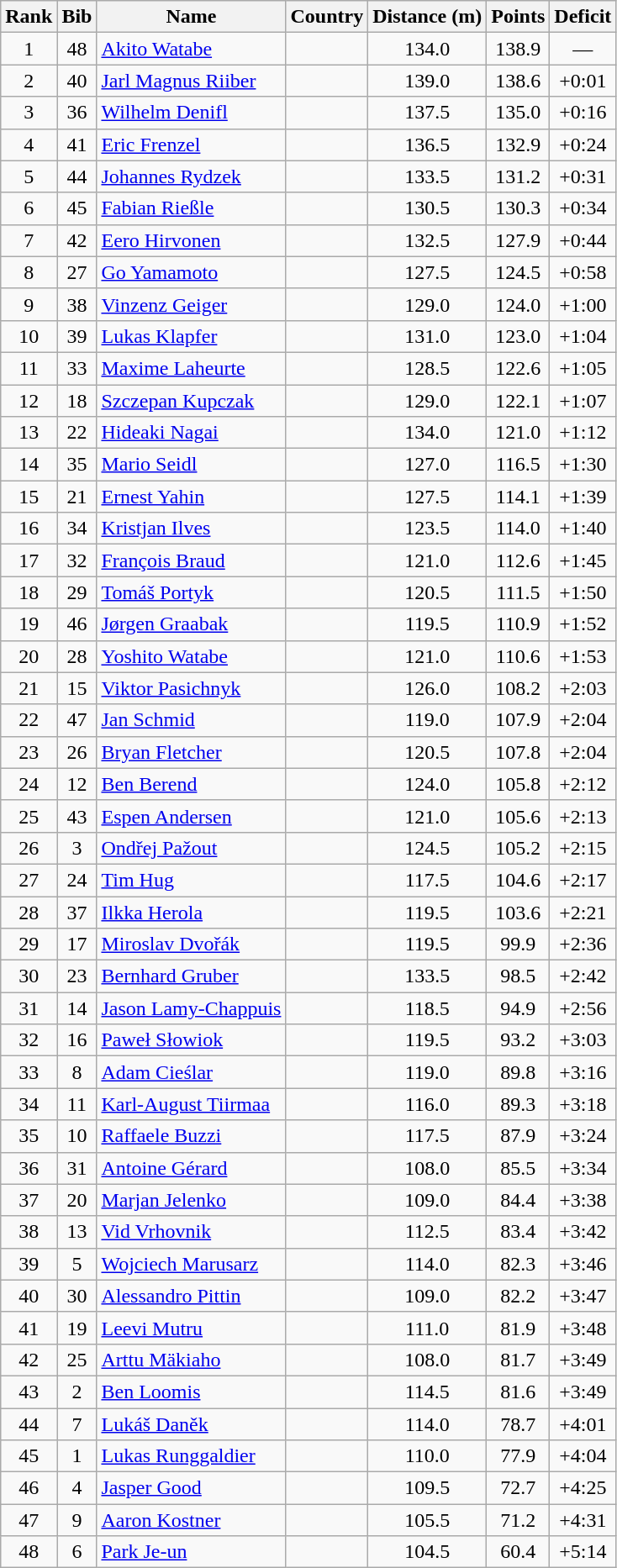<table class="wikitable sortable" style="text-align:center">
<tr>
<th>Rank</th>
<th>Bib</th>
<th>Name</th>
<th>Country</th>
<th>Distance (m)</th>
<th>Points</th>
<th>Deficit</th>
</tr>
<tr>
<td>1</td>
<td>48</td>
<td align="left"><a href='#'>Akito Watabe</a></td>
<td align="left"></td>
<td>134.0</td>
<td>138.9</td>
<td>—</td>
</tr>
<tr>
<td>2</td>
<td>40</td>
<td align="left"><a href='#'>Jarl Magnus Riiber</a></td>
<td align="left"></td>
<td>139.0</td>
<td>138.6</td>
<td>+0:01</td>
</tr>
<tr>
<td>3</td>
<td>36</td>
<td align="left"><a href='#'>Wilhelm Denifl</a></td>
<td align="left"></td>
<td>137.5</td>
<td>135.0</td>
<td>+0:16</td>
</tr>
<tr>
<td>4</td>
<td>41</td>
<td align="left"><a href='#'>Eric Frenzel</a></td>
<td align="left"></td>
<td>136.5</td>
<td>132.9</td>
<td>+0:24</td>
</tr>
<tr>
<td>5</td>
<td>44</td>
<td align="left"><a href='#'>Johannes Rydzek</a></td>
<td align="left"></td>
<td>133.5</td>
<td>131.2</td>
<td>+0:31</td>
</tr>
<tr>
<td>6</td>
<td>45</td>
<td align="left"><a href='#'>Fabian Rießle</a></td>
<td align="left"></td>
<td>130.5</td>
<td>130.3</td>
<td>+0:34</td>
</tr>
<tr>
<td>7</td>
<td>42</td>
<td align="left"><a href='#'>Eero Hirvonen</a></td>
<td align="left"></td>
<td>132.5</td>
<td>127.9</td>
<td>+0:44</td>
</tr>
<tr>
<td>8</td>
<td>27</td>
<td align="left"><a href='#'>Go Yamamoto</a></td>
<td align="left"></td>
<td>127.5</td>
<td>124.5</td>
<td>+0:58</td>
</tr>
<tr>
<td>9</td>
<td>38</td>
<td align="left"><a href='#'>Vinzenz Geiger</a></td>
<td align="left"></td>
<td>129.0</td>
<td>124.0</td>
<td>+1:00</td>
</tr>
<tr>
<td>10</td>
<td>39</td>
<td align="left"><a href='#'>Lukas Klapfer</a></td>
<td align="left"></td>
<td>131.0</td>
<td>123.0</td>
<td>+1:04</td>
</tr>
<tr>
<td>11</td>
<td>33</td>
<td align="left"><a href='#'>Maxime Laheurte</a></td>
<td align="left"></td>
<td>128.5</td>
<td>122.6</td>
<td>+1:05</td>
</tr>
<tr>
<td>12</td>
<td>18</td>
<td align="left"><a href='#'>Szczepan Kupczak</a></td>
<td align="left"></td>
<td>129.0</td>
<td>122.1</td>
<td>+1:07</td>
</tr>
<tr>
<td>13</td>
<td>22</td>
<td align="left"><a href='#'>Hideaki Nagai</a></td>
<td align="left"></td>
<td>134.0</td>
<td>121.0</td>
<td>+1:12</td>
</tr>
<tr>
<td>14</td>
<td>35</td>
<td align="left"><a href='#'>Mario Seidl</a></td>
<td align="left"></td>
<td>127.0</td>
<td>116.5</td>
<td>+1:30</td>
</tr>
<tr>
<td>15</td>
<td>21</td>
<td align="left"><a href='#'>Ernest Yahin</a></td>
<td align="left"></td>
<td>127.5</td>
<td>114.1</td>
<td>+1:39</td>
</tr>
<tr>
<td>16</td>
<td>34</td>
<td align="left"><a href='#'>Kristjan Ilves</a></td>
<td align="left"></td>
<td>123.5</td>
<td>114.0</td>
<td>+1:40</td>
</tr>
<tr>
<td>17</td>
<td>32</td>
<td align="left"><a href='#'>François Braud</a></td>
<td align="left"></td>
<td>121.0</td>
<td>112.6</td>
<td>+1:45</td>
</tr>
<tr>
<td>18</td>
<td>29</td>
<td align="left"><a href='#'>Tomáš Portyk</a></td>
<td align="left"></td>
<td>120.5</td>
<td>111.5</td>
<td>+1:50</td>
</tr>
<tr>
<td>19</td>
<td>46</td>
<td align="left"><a href='#'>Jørgen Graabak</a></td>
<td align="left"></td>
<td>119.5</td>
<td>110.9</td>
<td>+1:52</td>
</tr>
<tr>
<td>20</td>
<td>28</td>
<td align="left"><a href='#'>Yoshito Watabe</a></td>
<td align="left"></td>
<td>121.0</td>
<td>110.6</td>
<td>+1:53</td>
</tr>
<tr>
<td>21</td>
<td>15</td>
<td align="left"><a href='#'>Viktor Pasichnyk</a></td>
<td align="left"></td>
<td>126.0</td>
<td>108.2</td>
<td>+2:03</td>
</tr>
<tr>
<td>22</td>
<td>47</td>
<td align="left"><a href='#'>Jan Schmid</a></td>
<td align="left"></td>
<td>119.0</td>
<td>107.9</td>
<td>+2:04</td>
</tr>
<tr>
<td>23</td>
<td>26</td>
<td align="left"><a href='#'>Bryan Fletcher</a></td>
<td align="left"></td>
<td>120.5</td>
<td>107.8</td>
<td>+2:04</td>
</tr>
<tr>
<td>24</td>
<td>12</td>
<td align="left"><a href='#'>Ben Berend</a></td>
<td align="left"></td>
<td>124.0</td>
<td>105.8</td>
<td>+2:12</td>
</tr>
<tr>
<td>25</td>
<td>43</td>
<td align="left"><a href='#'>Espen Andersen</a></td>
<td align="left"></td>
<td>121.0</td>
<td>105.6</td>
<td>+2:13</td>
</tr>
<tr>
<td>26</td>
<td>3</td>
<td align="left"><a href='#'>Ondřej Pažout</a></td>
<td align="left"></td>
<td>124.5</td>
<td>105.2</td>
<td>+2:15</td>
</tr>
<tr>
<td>27</td>
<td>24</td>
<td align="left"><a href='#'>Tim Hug</a></td>
<td align="left"></td>
<td>117.5</td>
<td>104.6</td>
<td>+2:17</td>
</tr>
<tr>
<td>28</td>
<td>37</td>
<td align="left"><a href='#'>Ilkka Herola</a></td>
<td align="left"></td>
<td>119.5</td>
<td>103.6</td>
<td>+2:21</td>
</tr>
<tr>
<td>29</td>
<td>17</td>
<td align="left"><a href='#'>Miroslav Dvořák</a></td>
<td align="left"></td>
<td>119.5</td>
<td>99.9</td>
<td>+2:36</td>
</tr>
<tr>
<td>30</td>
<td>23</td>
<td align="left"><a href='#'>Bernhard Gruber</a></td>
<td align="left"></td>
<td>133.5</td>
<td>98.5</td>
<td>+2:42</td>
</tr>
<tr>
<td>31</td>
<td>14</td>
<td align="left"><a href='#'>Jason Lamy-Chappuis</a></td>
<td align="left"></td>
<td>118.5</td>
<td>94.9</td>
<td>+2:56</td>
</tr>
<tr>
<td>32</td>
<td>16</td>
<td align="left"><a href='#'>Paweł Słowiok</a></td>
<td align="left"></td>
<td>119.5</td>
<td>93.2</td>
<td>+3:03</td>
</tr>
<tr>
<td>33</td>
<td>8</td>
<td align="left"><a href='#'>Adam Cieślar</a></td>
<td align="left"></td>
<td>119.0</td>
<td>89.8</td>
<td>+3:16</td>
</tr>
<tr>
<td>34</td>
<td>11</td>
<td align="left"><a href='#'>Karl-August Tiirmaa</a></td>
<td align="left"></td>
<td>116.0</td>
<td>89.3</td>
<td>+3:18</td>
</tr>
<tr>
<td>35</td>
<td>10</td>
<td align="left"><a href='#'>Raffaele Buzzi</a></td>
<td align="left"></td>
<td>117.5</td>
<td>87.9</td>
<td>+3:24</td>
</tr>
<tr>
<td>36</td>
<td>31</td>
<td align="left"><a href='#'>Antoine Gérard</a></td>
<td align="left"></td>
<td>108.0</td>
<td>85.5</td>
<td>+3:34</td>
</tr>
<tr>
<td>37</td>
<td>20</td>
<td align="left"><a href='#'>Marjan Jelenko</a></td>
<td align="left"></td>
<td>109.0</td>
<td>84.4</td>
<td>+3:38</td>
</tr>
<tr>
<td>38</td>
<td>13</td>
<td align="left"><a href='#'>Vid Vrhovnik</a></td>
<td align="left"></td>
<td>112.5</td>
<td>83.4</td>
<td>+3:42</td>
</tr>
<tr>
<td>39</td>
<td>5</td>
<td align="left"><a href='#'>Wojciech Marusarz</a></td>
<td align="left"></td>
<td>114.0</td>
<td>82.3</td>
<td>+3:46</td>
</tr>
<tr>
<td>40</td>
<td>30</td>
<td align="left"><a href='#'>Alessandro Pittin</a></td>
<td align="left"></td>
<td>109.0</td>
<td>82.2</td>
<td>+3:47</td>
</tr>
<tr>
<td>41</td>
<td>19</td>
<td align="left"><a href='#'>Leevi Mutru</a></td>
<td align="left"></td>
<td>111.0</td>
<td>81.9</td>
<td>+3:48</td>
</tr>
<tr>
<td>42</td>
<td>25</td>
<td align="left"><a href='#'>Arttu Mäkiaho</a></td>
<td align="left"></td>
<td>108.0</td>
<td>81.7</td>
<td>+3:49</td>
</tr>
<tr>
<td>43</td>
<td>2</td>
<td align="left"><a href='#'>Ben Loomis</a></td>
<td align="left"></td>
<td>114.5</td>
<td>81.6</td>
<td>+3:49</td>
</tr>
<tr>
<td>44</td>
<td>7</td>
<td align="left"><a href='#'>Lukáš Daněk</a></td>
<td align="left"></td>
<td>114.0</td>
<td>78.7</td>
<td>+4:01</td>
</tr>
<tr>
<td>45</td>
<td>1</td>
<td align="left"><a href='#'>Lukas Runggaldier</a></td>
<td align="left"></td>
<td>110.0</td>
<td>77.9</td>
<td>+4:04</td>
</tr>
<tr>
<td>46</td>
<td>4</td>
<td align="left"><a href='#'>Jasper Good</a></td>
<td align="left"></td>
<td>109.5</td>
<td>72.7</td>
<td>+4:25</td>
</tr>
<tr>
<td>47</td>
<td>9</td>
<td align="left"><a href='#'>Aaron Kostner</a></td>
<td align="left"></td>
<td>105.5</td>
<td>71.2</td>
<td>+4:31</td>
</tr>
<tr>
<td>48</td>
<td>6</td>
<td align="left"><a href='#'>Park Je-un</a></td>
<td align="left"></td>
<td>104.5</td>
<td>60.4</td>
<td>+5:14</td>
</tr>
</table>
